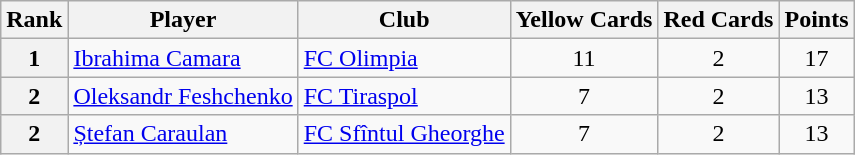<table class="wikitable">
<tr>
<th>Rank</th>
<th>Player</th>
<th>Club</th>
<th>Yellow Cards</th>
<th>Red Cards</th>
<th>Points</th>
</tr>
<tr>
<th rowspan=1 align=center>1</th>
<td> <a href='#'>Ibrahima Camara</a></td>
<td><a href='#'>FC Olimpia</a></td>
<td align=center>11</td>
<td align=center>2</td>
<td align=center>17</td>
</tr>
<tr>
<th rowspan="1" align="center">2</th>
<td> <a href='#'>Oleksandr Feshchenko</a></td>
<td><a href='#'>FC Tiraspol</a></td>
<td align=center>7</td>
<td align=center>2</td>
<td align=center>13</td>
</tr>
<tr>
<th rowspan="1" align="center">2</th>
<td> <a href='#'>Ștefan Caraulan</a></td>
<td><a href='#'>FC Sfîntul Gheorghe</a></td>
<td align=center>7</td>
<td align=center>2</td>
<td align=center>13</td>
</tr>
</table>
